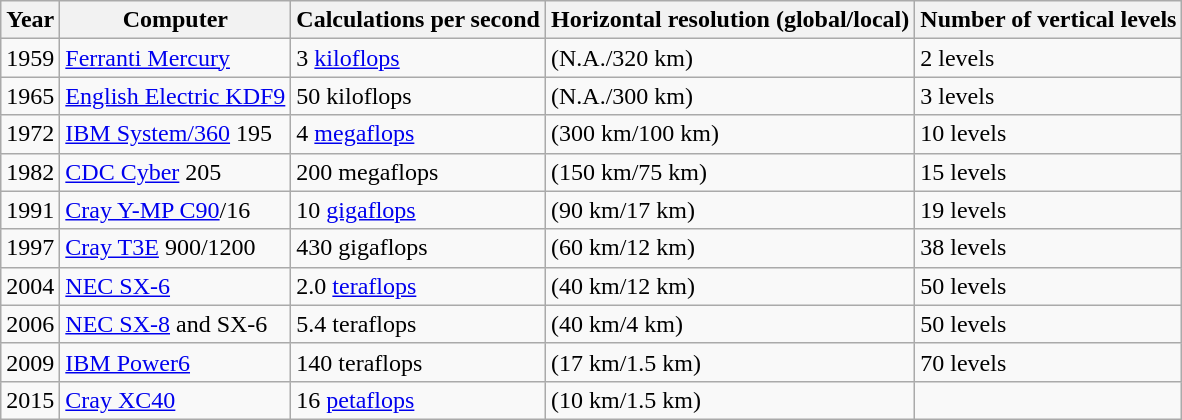<table class="wikitable">
<tr>
<th>Year</th>
<th>Computer</th>
<th>Calculations per second</th>
<th>Horizontal resolution (global/local)</th>
<th>Number of vertical levels</th>
</tr>
<tr>
<td>1959</td>
<td><a href='#'>Ferranti Mercury</a></td>
<td>3 <a href='#'>kiloflops</a></td>
<td>(N.A./320 km)</td>
<td>2 levels</td>
</tr>
<tr>
<td>1965</td>
<td><a href='#'>English Electric KDF9</a></td>
<td>50 kiloflops</td>
<td>(N.A./300 km)</td>
<td>3 levels</td>
</tr>
<tr>
<td>1972</td>
<td><a href='#'>IBM System/360</a> 195</td>
<td>4 <a href='#'>megaflops</a></td>
<td>(300 km/100 km)</td>
<td>10 levels</td>
</tr>
<tr>
<td>1982</td>
<td><a href='#'>CDC Cyber</a> 205</td>
<td>200 megaflops</td>
<td>(150 km/75 km)</td>
<td>15 levels</td>
</tr>
<tr>
<td>1991</td>
<td><a href='#'>Cray Y-MP C90</a>/16</td>
<td>10 <a href='#'>gigaflops</a></td>
<td>(90 km/17 km)</td>
<td>19 levels</td>
</tr>
<tr>
<td>1997</td>
<td><a href='#'>Cray T3E</a> 900/1200</td>
<td>430 gigaflops</td>
<td>(60 km/12 km)</td>
<td>38 levels</td>
</tr>
<tr>
<td>2004</td>
<td><a href='#'>NEC SX-6</a></td>
<td>2.0 <a href='#'>teraflops</a></td>
<td>(40 km/12 km)</td>
<td>50 levels</td>
</tr>
<tr>
<td>2006</td>
<td><a href='#'>NEC SX-8</a> and SX-6</td>
<td>5.4 teraflops</td>
<td>(40 km/4 km)</td>
<td>50 levels</td>
</tr>
<tr>
<td>2009</td>
<td><a href='#'>IBM Power6</a></td>
<td>140 teraflops</td>
<td>(17 km/1.5 km)</td>
<td>70 levels</td>
</tr>
<tr>
<td>2015</td>
<td><a href='#'>Cray XC40</a></td>
<td>16 <a href='#'>petaflops</a></td>
<td>(10 km/1.5 km)</td>
<td></td>
</tr>
</table>
